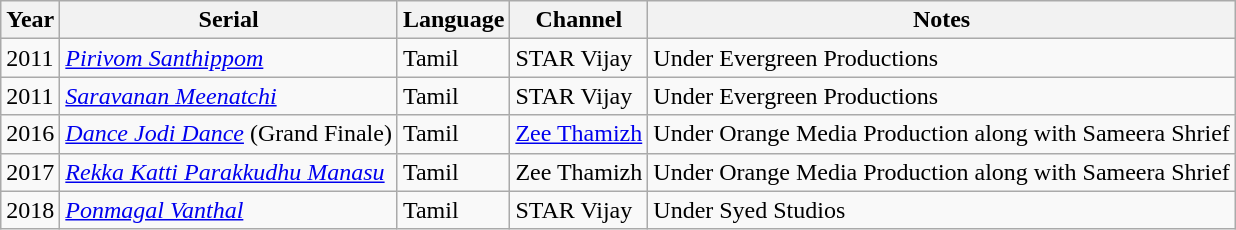<table class="wikitable sortable">
<tr>
<th>Year</th>
<th>Serial</th>
<th>Language</th>
<th>Channel</th>
<th>Notes</th>
</tr>
<tr>
<td>2011</td>
<td><em><a href='#'>Pirivom Santhippom</a></em></td>
<td>Tamil</td>
<td>STAR Vijay</td>
<td>Under Evergreen Productions</td>
</tr>
<tr>
<td>2011</td>
<td><em><a href='#'>Saravanan Meenatchi</a></em></td>
<td>Tamil</td>
<td>STAR Vijay</td>
<td>Under Evergreen Productions</td>
</tr>
<tr>
<td>2016</td>
<td><em><a href='#'>Dance Jodi Dance</a></em> (Grand Finale)</td>
<td>Tamil</td>
<td><a href='#'>Zee Thamizh</a></td>
<td>Under Orange Media Production along with Sameera Shrief</td>
</tr>
<tr>
<td>2017</td>
<td><em><a href='#'>Rekka Katti Parakkudhu Manasu</a></em></td>
<td>Tamil</td>
<td>Zee Thamizh</td>
<td>Under Orange Media Production along with Sameera Shrief</td>
</tr>
<tr>
<td>2018</td>
<td><em><a href='#'>Ponmagal Vanthal</a></em></td>
<td>Tamil</td>
<td>STAR Vijay</td>
<td>Under Syed Studios</td>
</tr>
</table>
